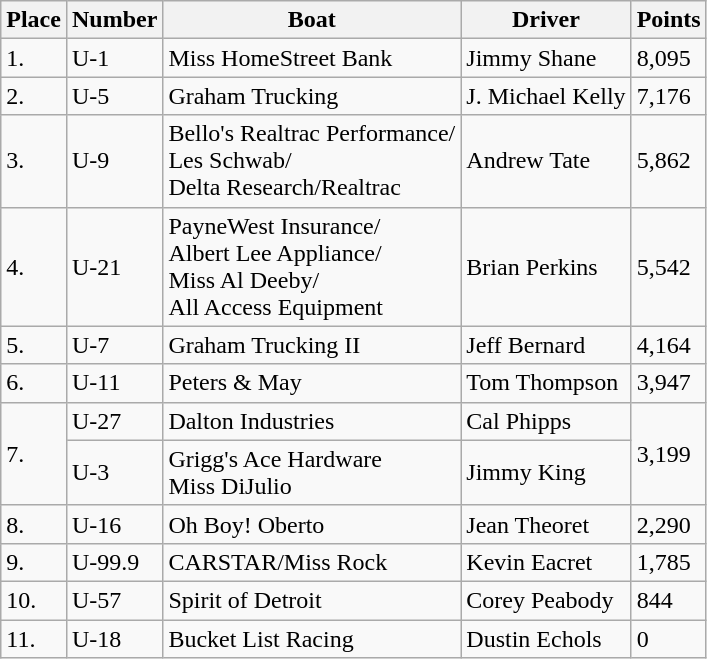<table class="wikitable">
<tr>
<th>Place</th>
<th>Number</th>
<th>Boat</th>
<th>Driver</th>
<th>Points</th>
</tr>
<tr>
<td>1.</td>
<td>U-1</td>
<td>Miss HomeStreet Bank</td>
<td>Jimmy Shane</td>
<td>8,095</td>
</tr>
<tr>
<td>2.</td>
<td>U-5</td>
<td>Graham Trucking</td>
<td>J. Michael Kelly</td>
<td>7,176</td>
</tr>
<tr>
<td>3.</td>
<td>U-9</td>
<td>Bello's Realtrac Performance/<br>Les Schwab/<br>Delta Research/Realtrac</td>
<td>Andrew Tate</td>
<td>5,862</td>
</tr>
<tr>
<td>4.</td>
<td>U-21</td>
<td>PayneWest Insurance/<br>Albert Lee Appliance/<br>Miss Al Deeby/<br>All Access Equipment</td>
<td>Brian Perkins</td>
<td>5,542</td>
</tr>
<tr>
<td>5.</td>
<td>U-7</td>
<td>Graham Trucking II</td>
<td>Jeff Bernard</td>
<td>4,164</td>
</tr>
<tr>
<td>6.</td>
<td>U-11</td>
<td>Peters & May</td>
<td>Tom Thompson</td>
<td>3,947</td>
</tr>
<tr>
<td rowspan="2">7.</td>
<td>U-27</td>
<td>Dalton Industries</td>
<td>Cal Phipps</td>
<td rowspan="2">3,199</td>
</tr>
<tr>
<td>U-3</td>
<td>Grigg's Ace Hardware<br>Miss DiJulio</td>
<td>Jimmy King</td>
</tr>
<tr>
<td>8.</td>
<td>U-16</td>
<td>Oh Boy! Oberto</td>
<td>Jean Theoret</td>
<td>2,290</td>
</tr>
<tr>
<td>9.</td>
<td>U-99.9</td>
<td>CARSTAR/Miss Rock</td>
<td>Kevin Eacret</td>
<td>1,785</td>
</tr>
<tr>
<td>10.</td>
<td>U-57</td>
<td>Spirit of Detroit</td>
<td>Corey Peabody</td>
<td>844</td>
</tr>
<tr>
<td>11.</td>
<td>U-18</td>
<td>Bucket List Racing</td>
<td>Dustin Echols</td>
<td>0</td>
</tr>
</table>
